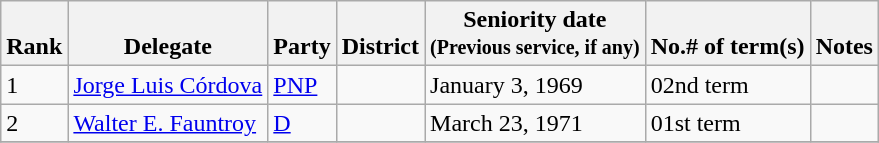<table class="wikitable sortable">
<tr valign=bottom>
<th>Rank</th>
<th>Delegate</th>
<th>Party</th>
<th>District</th>
<th>Seniority date<br><small>(Previous service, if any)</small><br></th>
<th>No.# of term(s)</th>
<th>Notes</th>
</tr>
<tr>
<td>1</td>
<td><a href='#'>Jorge Luis Córdova</a></td>
<td><a href='#'>PNP</a></td>
<td></td>
<td>January 3, 1969</td>
<td>02nd term</td>
<td></td>
</tr>
<tr>
<td>2</td>
<td><a href='#'>Walter E. Fauntroy</a></td>
<td><a href='#'>D</a></td>
<td></td>
<td>March 23, 1971</td>
<td>01st term</td>
<td></td>
</tr>
<tr>
</tr>
</table>
